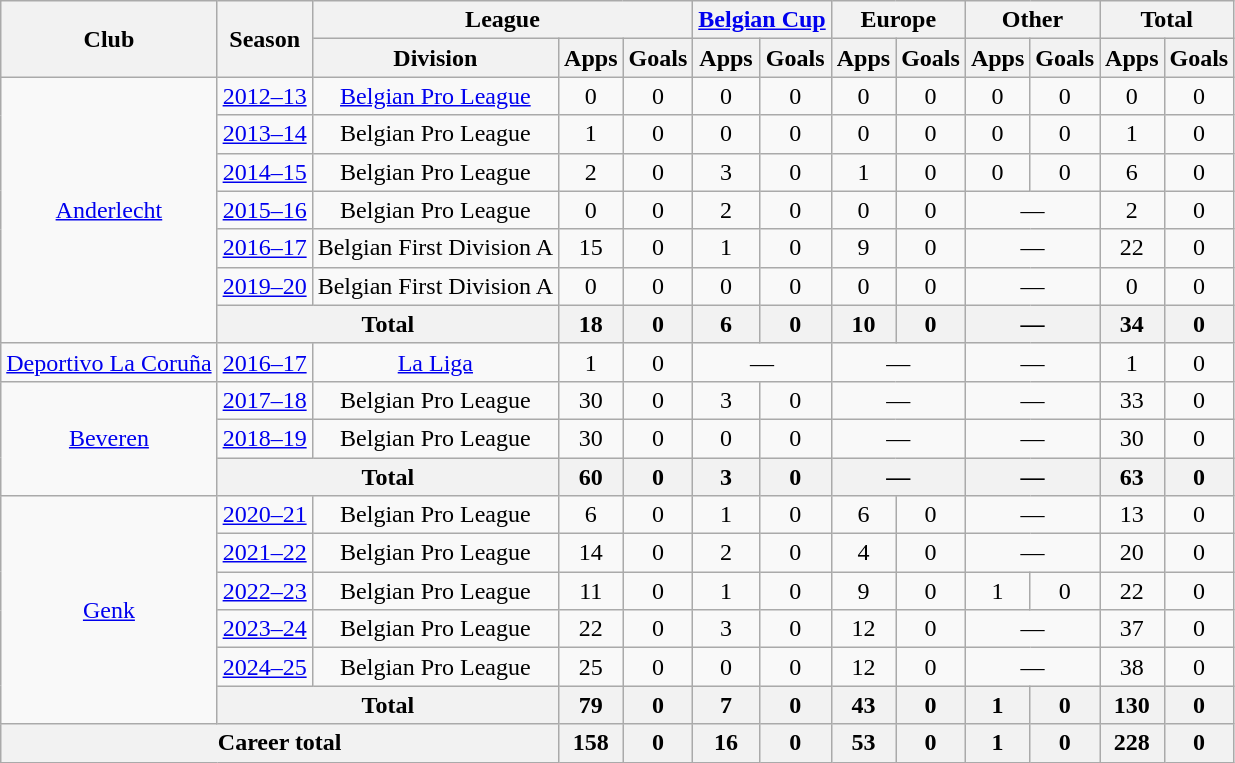<table class="wikitable" style="text-align:center">
<tr>
<th rowspan="2">Club</th>
<th rowspan="2">Season</th>
<th colspan="3">League</th>
<th colspan="2"><a href='#'>Belgian Cup</a></th>
<th colspan="2">Europe</th>
<th colspan="2">Other</th>
<th colspan="2">Total</th>
</tr>
<tr>
<th>Division</th>
<th>Apps</th>
<th>Goals</th>
<th>Apps</th>
<th>Goals</th>
<th>Apps</th>
<th>Goals</th>
<th>Apps</th>
<th>Goals</th>
<th>Apps</th>
<th>Goals</th>
</tr>
<tr>
<td rowspan="7"><a href='#'>Anderlecht</a></td>
<td><a href='#'>2012–13</a></td>
<td><a href='#'>Belgian Pro League</a></td>
<td>0</td>
<td>0</td>
<td>0</td>
<td>0</td>
<td>0</td>
<td>0</td>
<td>0</td>
<td>0</td>
<td>0</td>
<td>0</td>
</tr>
<tr>
<td><a href='#'>2013–14</a></td>
<td>Belgian Pro League</td>
<td>1</td>
<td>0</td>
<td>0</td>
<td>0</td>
<td>0</td>
<td>0</td>
<td>0</td>
<td>0</td>
<td>1</td>
<td>0</td>
</tr>
<tr>
<td><a href='#'>2014–15</a></td>
<td>Belgian Pro League</td>
<td>2</td>
<td>0</td>
<td>3</td>
<td>0</td>
<td>1</td>
<td>0</td>
<td>0</td>
<td>0</td>
<td>6</td>
<td>0</td>
</tr>
<tr>
<td><a href='#'>2015–16</a></td>
<td>Belgian Pro League</td>
<td>0</td>
<td>0</td>
<td>2</td>
<td>0</td>
<td>0</td>
<td>0</td>
<td colspan="2">—</td>
<td>2</td>
<td>0</td>
</tr>
<tr>
<td><a href='#'>2016–17</a></td>
<td>Belgian First Division A</td>
<td>15</td>
<td>0</td>
<td>1</td>
<td>0</td>
<td>9</td>
<td>0</td>
<td colspan="2">—</td>
<td>22</td>
<td>0</td>
</tr>
<tr>
<td><a href='#'>2019–20</a></td>
<td>Belgian First Division A</td>
<td>0</td>
<td>0</td>
<td>0</td>
<td>0</td>
<td>0</td>
<td>0</td>
<td colspan="2">—</td>
<td>0</td>
<td>0</td>
</tr>
<tr>
<th colspan="2">Total</th>
<th>18</th>
<th>0</th>
<th>6</th>
<th>0</th>
<th>10</th>
<th>0</th>
<th colspan="2">—</th>
<th>34</th>
<th>0</th>
</tr>
<tr>
<td><a href='#'>Deportivo La Coruña</a></td>
<td><a href='#'>2016–17</a></td>
<td><a href='#'>La Liga</a></td>
<td>1</td>
<td>0</td>
<td colspan="2">—</td>
<td colspan="2">—</td>
<td colspan="2">—</td>
<td>1</td>
<td>0</td>
</tr>
<tr>
<td rowspan="3"><a href='#'>Beveren</a></td>
<td><a href='#'>2017–18</a></td>
<td>Belgian Pro League</td>
<td>30</td>
<td>0</td>
<td>3</td>
<td>0</td>
<td colspan="2">—</td>
<td colspan="2">—</td>
<td>33</td>
<td>0</td>
</tr>
<tr>
<td><a href='#'>2018–19</a></td>
<td>Belgian Pro League</td>
<td>30</td>
<td>0</td>
<td>0</td>
<td>0</td>
<td colspan="2">—</td>
<td colspan="2">—</td>
<td>30</td>
<td>0</td>
</tr>
<tr>
<th colspan="2">Total</th>
<th>60</th>
<th>0</th>
<th>3</th>
<th>0</th>
<th colspan="2">—</th>
<th colspan="2">—</th>
<th>63</th>
<th>0</th>
</tr>
<tr>
<td rowspan="6"><a href='#'>Genk</a></td>
<td><a href='#'>2020–21</a></td>
<td>Belgian Pro League</td>
<td>6</td>
<td>0</td>
<td>1</td>
<td>0</td>
<td>6</td>
<td>0</td>
<td colspan="2">—</td>
<td>13</td>
<td>0</td>
</tr>
<tr>
<td><a href='#'>2021–22</a></td>
<td>Belgian Pro League</td>
<td>14</td>
<td>0</td>
<td>2</td>
<td>0</td>
<td>4</td>
<td>0</td>
<td colspan="2">—</td>
<td>20</td>
<td>0</td>
</tr>
<tr>
<td><a href='#'>2022–23</a></td>
<td>Belgian Pro League</td>
<td>11</td>
<td>0</td>
<td>1</td>
<td>0</td>
<td>9</td>
<td>0</td>
<td>1</td>
<td>0</td>
<td>22</td>
<td>0</td>
</tr>
<tr>
<td><a href='#'>2023–24</a></td>
<td>Belgian Pro League</td>
<td>22</td>
<td>0</td>
<td>3</td>
<td>0</td>
<td>12</td>
<td>0</td>
<td colspan="2">—</td>
<td>37</td>
<td>0</td>
</tr>
<tr>
<td><a href='#'>2024–25</a></td>
<td>Belgian Pro League</td>
<td>25</td>
<td>0</td>
<td>0</td>
<td>0</td>
<td>12</td>
<td>0</td>
<td colspan="2">—</td>
<td>38</td>
<td>0</td>
</tr>
<tr>
<th colspan="2">Total</th>
<th>79</th>
<th>0</th>
<th>7</th>
<th>0</th>
<th>43</th>
<th>0</th>
<th>1</th>
<th>0</th>
<th>130</th>
<th>0</th>
</tr>
<tr>
<th colspan="3">Career total</th>
<th>158</th>
<th>0</th>
<th>16</th>
<th>0</th>
<th>53</th>
<th>0</th>
<th>1</th>
<th>0</th>
<th>228</th>
<th>0</th>
</tr>
</table>
